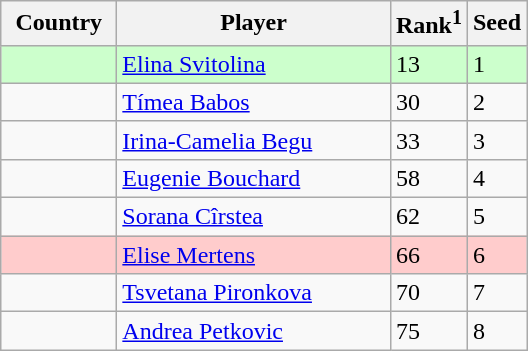<table class="sortable wikitable">
<tr>
<th width="70">Country</th>
<th width="175">Player</th>
<th>Rank<sup>1</sup></th>
<th>Seed</th>
</tr>
<tr style="background:#cfc;">
<td></td>
<td><a href='#'>Elina Svitolina</a></td>
<td>13</td>
<td>1</td>
</tr>
<tr>
<td></td>
<td><a href='#'>Tímea Babos</a></td>
<td>30</td>
<td>2</td>
</tr>
<tr>
<td></td>
<td><a href='#'>Irina-Camelia Begu</a></td>
<td>33</td>
<td>3</td>
</tr>
<tr>
<td></td>
<td><a href='#'>Eugenie Bouchard</a></td>
<td>58</td>
<td>4</td>
</tr>
<tr>
<td></td>
<td><a href='#'>Sorana Cîrstea</a></td>
<td>62</td>
<td>5</td>
</tr>
<tr style="background:#fcc;">
<td></td>
<td><a href='#'>Elise Mertens</a></td>
<td>66</td>
<td>6</td>
</tr>
<tr>
<td></td>
<td><a href='#'>Tsvetana Pironkova</a></td>
<td>70</td>
<td>7</td>
</tr>
<tr>
<td></td>
<td><a href='#'>Andrea Petkovic</a></td>
<td>75</td>
<td>8</td>
</tr>
</table>
